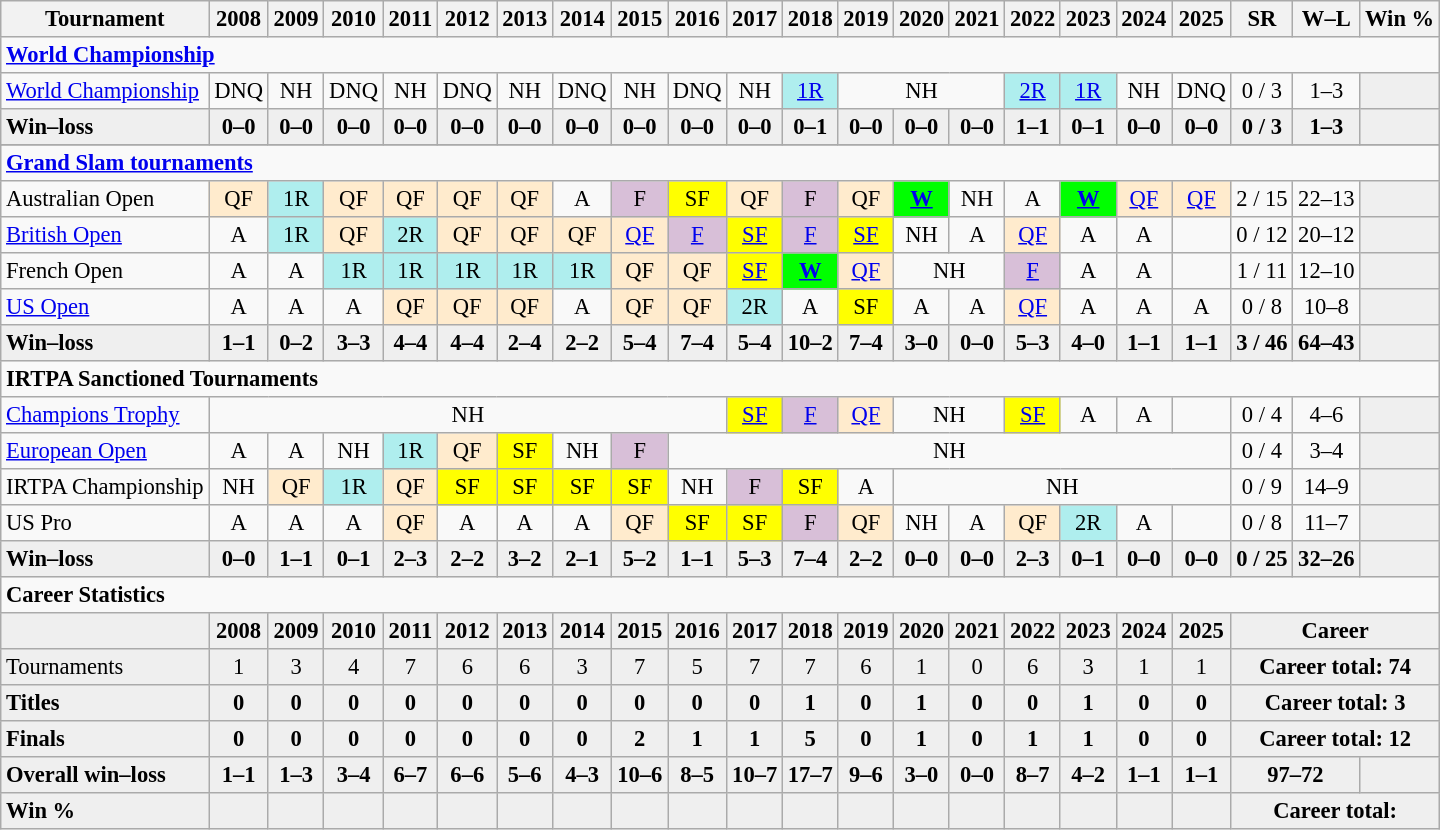<table class="wikitable nowrap" style=text-align:center;font-size:94%>
<tr>
<th>Tournament</th>
<th>2008</th>
<th>2009</th>
<th>2010</th>
<th>2011</th>
<th>2012</th>
<th>2013</th>
<th>2014</th>
<th>2015</th>
<th>2016</th>
<th>2017</th>
<th>2018</th>
<th>2019</th>
<th>2020</th>
<th>2021</th>
<th>2022</th>
<th>2023</th>
<th>2024</th>
<th>2025</th>
<th>SR</th>
<th>W–L</th>
<th>Win %</th>
</tr>
<tr>
<td colspan="22" style="text-align:left"><strong><a href='#'>World Championship</a></strong></td>
</tr>
<tr>
<td align=left><a href='#'>World Championship</a></td>
<td>DNQ</td>
<td>NH</td>
<td>DNQ</td>
<td>NH</td>
<td>DNQ</td>
<td>NH</td>
<td>DNQ</td>
<td>NH</td>
<td>DNQ</td>
<td>NH</td>
<td bgcolor=afeeee><a href='#'>1R</a></td>
<td colspan=3>NH</td>
<td bgcolor=afeeee><a href='#'>2R</a></td>
<td bgcolor=afeeee><a href='#'>1R</a></td>
<td>NH</td>
<td>DNQ</td>
<td>0 / 3</td>
<td>1–3</td>
<td bgcolor=efefef></td>
</tr>
<tr style=font-weight:bold;background:#efefef>
<td style=text-align:left>Win–loss</td>
<td>0–0</td>
<td>0–0</td>
<td>0–0</td>
<td>0–0</td>
<td>0–0</td>
<td>0–0</td>
<td>0–0</td>
<td>0–0</td>
<td>0–0</td>
<td>0–0</td>
<td>0–1</td>
<td>0–0</td>
<td>0–0</td>
<td>0–0</td>
<td>1–1</td>
<td>0–1</td>
<td>0–0</td>
<td>0–0</td>
<td>0 / 3</td>
<td>1–3</td>
<td bgcolor=efefef></td>
</tr>
<tr style=font-weight:bold;background:#efefef>
</tr>
<tr>
<td colspan="22" style="text-align:left"><strong><a href='#'>Grand Slam tournaments</a></strong></td>
</tr>
<tr>
<td align=left>Australian Open</td>
<td bgcolor=ffebcd>QF</td>
<td bgcolor=afeeee>1R</td>
<td bgcolor=ffebcd>QF</td>
<td bgcolor=ffebcd>QF</td>
<td bgcolor=ffebcd>QF</td>
<td bgcolor=ffebcd>QF</td>
<td>A</td>
<td style="background:thistle;">F</td>
<td style="background:yellow;">SF</td>
<td bgcolor=ffebcd>QF</td>
<td style="background:thistle;">F</td>
<td bgcolor=ffebcd>QF</td>
<td bgcolor=lime><a href='#'><strong>W</strong></a></td>
<td>NH</td>
<td>A</td>
<td bgcolor=lime><a href='#'><strong>W</strong></a></td>
<td bgcolor=ffebcd><a href='#'>QF</a></td>
<td bgcolor=ffebcd><a href='#'>QF</a></td>
<td>2 / 15</td>
<td>22–13</td>
<td bgcolor=efefef></td>
</tr>
<tr>
<td align=left><a href='#'>British Open</a></td>
<td>A</td>
<td bgcolor=afeeee>1R</td>
<td bgcolor=ffebcd>QF</td>
<td bgcolor=afeeee>2R</td>
<td bgcolor=ffebcd>QF</td>
<td bgcolor=ffebcd>QF</td>
<td bgcolor=ffebcd>QF</td>
<td bgcolor=ffebcd><a href='#'>QF</a></td>
<td style="background:thistle;"><a href='#'>F</a></td>
<td style="background:yellow;"><a href='#'>SF</a></td>
<td style="background:thistle;"><a href='#'>F</a></td>
<td style="background:yellow;"><a href='#'>SF</a></td>
<td>NH</td>
<td>A</td>
<td bgcolor=ffebcd><a href='#'>QF</a></td>
<td>A</td>
<td>A</td>
<td></td>
<td>0 / 12</td>
<td>20–12</td>
<td bgcolor=efefef></td>
</tr>
<tr>
<td align=left>French Open</td>
<td>A</td>
<td>A</td>
<td bgcolor=afeeee>1R</td>
<td bgcolor=afeeee>1R</td>
<td bgcolor=afeeee>1R</td>
<td bgcolor=afeeee>1R</td>
<td bgcolor=afeeee>1R</td>
<td bgcolor=ffebcd>QF</td>
<td bgcolor=ffebcd>QF</td>
<td style="background:yellow;"><a href='#'>SF</a></td>
<td bgcolor=lime><a href='#'><strong>W</strong></a></td>
<td bgcolor=ffebcd><a href='#'>QF</a></td>
<td colspan=2>NH</td>
<td style="background:thistle;"><a href='#'>F</a></td>
<td>A</td>
<td>A</td>
<td></td>
<td>1 / 11</td>
<td>12–10</td>
<td bgcolor=efefef></td>
</tr>
<tr>
<td align=left><a href='#'>US Open</a></td>
<td>A</td>
<td>A</td>
<td>A</td>
<td bgcolor=ffebcd>QF</td>
<td bgcolor=ffebcd>QF</td>
<td bgcolor=ffebcd>QF</td>
<td>A</td>
<td bgcolor=ffebcd>QF</td>
<td bgcolor=ffebcd>QF</td>
<td bgcolor=afeeee>2R</td>
<td>A</td>
<td style="background:yellow;">SF</td>
<td>A</td>
<td>A</td>
<td bgcolor=ffebcd><a href='#'>QF</a></td>
<td>A</td>
<td>A</td>
<td>A</td>
<td>0 / 8</td>
<td>10–8</td>
<td bgcolor=efefef></td>
</tr>
<tr style=font-weight:bold;background:#efefef>
<td style=text-align:left>Win–loss</td>
<td>1–1</td>
<td>0–2</td>
<td>3–3</td>
<td>4–4</td>
<td>4–4</td>
<td>2–4</td>
<td>2–2</td>
<td>5–4</td>
<td>7–4</td>
<td>5–4</td>
<td>10–2</td>
<td>7–4</td>
<td>3–0</td>
<td>0–0</td>
<td>5–3</td>
<td>4–0</td>
<td>1–1</td>
<td>1–1</td>
<td>3 / 46</td>
<td>64–43</td>
<td bgcolor=efefef></td>
</tr>
<tr>
<td colspan="22" style="text-align:left"><strong>IRTPA Sanctioned Tournaments</strong></td>
</tr>
<tr>
<td align=left><a href='#'>Champions Trophy</a></td>
<td colspan=9>NH</td>
<td style="background:yellow;"><a href='#'>SF</a></td>
<td style="background:thistle;"><a href='#'>F</a></td>
<td bgcolor=ffebcd><a href='#'>QF</a></td>
<td colspan=2>NH</td>
<td style="background:yellow;"><a href='#'>SF</a></td>
<td>A</td>
<td>A</td>
<td></td>
<td>0 / 4</td>
<td>4–6</td>
<td bgcolor=efefef></td>
</tr>
<tr>
<td align=left><a href='#'>European Open</a></td>
<td>A</td>
<td>A</td>
<td>NH</td>
<td bgcolor=afeeee>1R</td>
<td bgcolor=ffebcd>QF</td>
<td style="background:yellow;">SF</td>
<td>NH</td>
<td style="background:thistle;">F</td>
<td colspan=10>NH</td>
<td>0 / 4</td>
<td>3–4</td>
<td bgcolor=efefef></td>
</tr>
<tr>
<td align=left>IRTPA Championship</td>
<td>NH</td>
<td bgcolor=ffebcd>QF</td>
<td bgcolor=afeeee>1R</td>
<td bgcolor=ffebcd>QF</td>
<td style="background:yellow;">SF</td>
<td style="background:yellow;">SF</td>
<td style="background:yellow;">SF</td>
<td style="background:yellow;">SF</td>
<td>NH</td>
<td style="background:thistle;">F</td>
<td style="background:yellow;">SF</td>
<td>A</td>
<td colspan=6>NH</td>
<td>0 / 9</td>
<td>14–9</td>
<td bgcolor=efefef></td>
</tr>
<tr>
<td align=left>US Pro</td>
<td>A</td>
<td>A</td>
<td>A</td>
<td bgcolor=ffebcd>QF</td>
<td>A</td>
<td>A</td>
<td>A</td>
<td bgcolor=ffebcd>QF</td>
<td style="background:yellow;">SF</td>
<td style="background:yellow;">SF</td>
<td style="background:thistle;">F</td>
<td bgcolor=ffebcd>QF</td>
<td>NH</td>
<td>A</td>
<td bgcolor=ffebcd>QF</td>
<td bgcolor=afeeee>2R</td>
<td>A</td>
<td></td>
<td>0 / 8</td>
<td>11–7</td>
<td bgcolor=efefef></td>
</tr>
<tr style=font-weight:bold;background:#efefef>
<td style=text-align:left>Win–loss</td>
<td>0–0</td>
<td>1–1</td>
<td>0–1</td>
<td>2–3</td>
<td>2–2</td>
<td>3–2</td>
<td>2–1</td>
<td>5–2</td>
<td>1–1</td>
<td>5–3</td>
<td>7–4</td>
<td>2–2</td>
<td>0–0</td>
<td>0–0</td>
<td>2–3</td>
<td>0–1</td>
<td>0–0</td>
<td>0–0</td>
<td>0 / 25</td>
<td>32–26</td>
<td bgcolor=efefef></td>
</tr>
<tr>
<td colspan="22" style="text-align:left"><strong>Career Statistics</strong></td>
</tr>
<tr style="font-weight:bold;background:#EFEFEF;">
<td></td>
<td>2008</td>
<td>2009</td>
<td>2010</td>
<td>2011</td>
<td>2012</td>
<td>2013</td>
<td>2014</td>
<td>2015</td>
<td>2016</td>
<td>2017</td>
<td>2018</td>
<td>2019</td>
<td>2020</td>
<td>2021</td>
<td>2022</td>
<td>2023</td>
<td>2024</td>
<td>2025</td>
<td colspan=3>Career</td>
</tr>
<tr style="background:#EFEFEF">
<td align=left>Tournaments</td>
<td>1</td>
<td>3</td>
<td>4</td>
<td>7</td>
<td>6</td>
<td>6</td>
<td>3</td>
<td>7</td>
<td>5</td>
<td>7</td>
<td>7</td>
<td>6</td>
<td>1</td>
<td>0</td>
<td>6</td>
<td>3</td>
<td>1</td>
<td>1</td>
<td colspan="3"><strong>Career total: 74</strong></td>
</tr>
<tr style=font-weight:bold;background:#efefef>
<td style=text-align:left>Titles</td>
<td>0</td>
<td>0</td>
<td>0</td>
<td>0</td>
<td>0</td>
<td>0</td>
<td>0</td>
<td>0</td>
<td>0</td>
<td>0</td>
<td>1</td>
<td>0</td>
<td>1</td>
<td>0</td>
<td>0</td>
<td>1</td>
<td>0</td>
<td>0</td>
<td colspan="3"><strong>Career total: 3</strong></td>
</tr>
<tr style=font-weight:bold;background:#efefef>
<td style=text-align:left>Finals</td>
<td>0</td>
<td>0</td>
<td>0</td>
<td>0</td>
<td>0</td>
<td>0</td>
<td>0</td>
<td>2</td>
<td>1</td>
<td>1</td>
<td>5</td>
<td>0</td>
<td>1</td>
<td>0</td>
<td>1</td>
<td>1</td>
<td>0</td>
<td>0</td>
<td colspan="3"><strong>Career total: 12</strong></td>
</tr>
<tr style=font-weight:bold;background:#efefef>
<td style=text-align:left>Overall win–loss</td>
<td>1–1</td>
<td>1–3</td>
<td>3–4</td>
<td>6–7</td>
<td>6–6</td>
<td>5–6</td>
<td>4–3</td>
<td>10–6</td>
<td>8–5</td>
<td>10–7</td>
<td>17–7</td>
<td>9–6</td>
<td>3–0</td>
<td>0–0</td>
<td>8–7</td>
<td>4–2</td>
<td>1–1</td>
<td>1–1</td>
<td colspan="2">97–72</td>
<td></td>
</tr>
<tr style=font-weight:bold;background:#efefef>
<td align=left>Win %</td>
<td></td>
<td></td>
<td></td>
<td></td>
<td></td>
<td></td>
<td></td>
<td></td>
<td></td>
<td></td>
<td></td>
<td></td>
<td></td>
<td></td>
<td></td>
<td></td>
<td></td>
<td></td>
<td colspan="3"><strong>Career total: </strong></td>
</tr>
</table>
